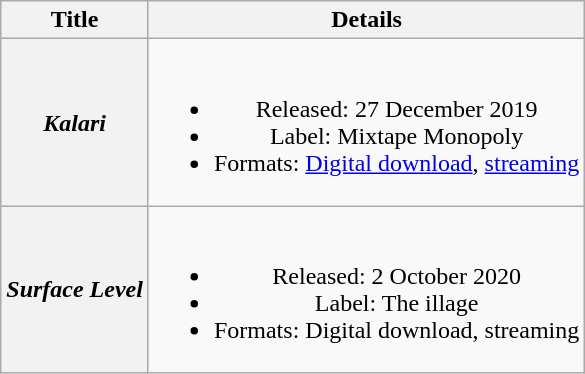<table class="wikitable plainrowheaders" style="text-align:center;">
<tr>
<th scope="col">Title</th>
<th scope="col">Details</th>
</tr>
<tr>
<th scope="row"><em>Kalari</em></th>
<td><br><ul><li>Released: 27 December 2019</li><li>Label: Mixtape Monopoly</li><li>Formats: <a href='#'>Digital download</a>, <a href='#'>streaming</a></li></ul></td>
</tr>
<tr>
<th scope="row"><em>Surface Level</em></th>
<td><br><ul><li>Released: 2 October 2020</li><li>Label: The illage</li><li>Formats: Digital download, streaming</li></ul></td>
</tr>
</table>
